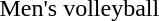<table>
<tr>
<td>Men's volleyball</td>
<td></td>
<td></td>
<td></td>
</tr>
</table>
